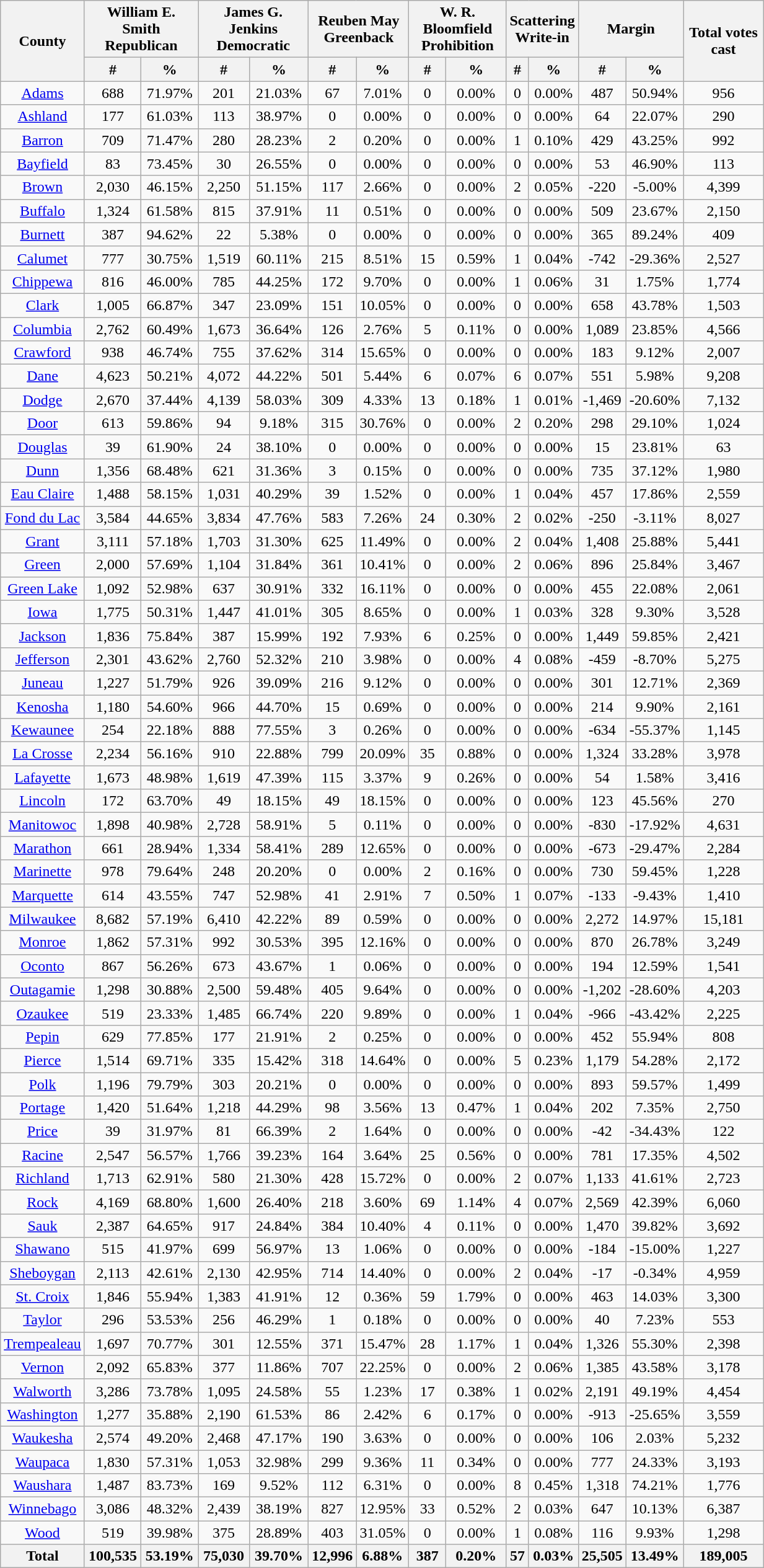<table width="65%" class="wikitable sortable" style="text-align:center">
<tr>
<th rowspan="2" style="text-align:center;">County</th>
<th colspan="2" style="text-align:center;">William E. Smith<br>Republican</th>
<th colspan="2" style="text-align:center;">James G. Jenkins<br>Democratic</th>
<th colspan="2" style="text-align:center;">Reuben May<br>Greenback</th>
<th colspan="2" style="text-align:center;">W. R. Bloomfield<br>Prohibition</th>
<th colspan="2" style="text-align:center;">Scattering<br>Write-in</th>
<th colspan="2" style="text-align:center;">Margin</th>
<th rowspan="2" style="text-align:center;">Total votes cast</th>
</tr>
<tr>
<th style="text-align:center;" data-sort-type="number">#</th>
<th style="text-align:center;" data-sort-type="number">%</th>
<th style="text-align:center;" data-sort-type="number">#</th>
<th style="text-align:center;" data-sort-type="number">%</th>
<th style="text-align:center;" data-sort-type="number">#</th>
<th style="text-align:center;" data-sort-type="number">%</th>
<th style="text-align:center;" data-sort-type="number">#</th>
<th style="text-align:center;" data-sort-type="number">%</th>
<th style="text-align:center;" data-sort-type="number">#</th>
<th style="text-align:center;" data-sort-type="number">%</th>
<th style="text-align:center;" data-sort-type="number">#</th>
<th style="text-align:center;" data-sort-type="number">%</th>
</tr>
<tr style="text-align:center;">
<td><a href='#'>Adams</a></td>
<td>688</td>
<td>71.97%</td>
<td>201</td>
<td>21.03%</td>
<td>67</td>
<td>7.01%</td>
<td>0</td>
<td>0.00%</td>
<td>0</td>
<td>0.00%</td>
<td>487</td>
<td>50.94%</td>
<td>956</td>
</tr>
<tr style="text-align:center;">
<td><a href='#'>Ashland</a></td>
<td>177</td>
<td>61.03%</td>
<td>113</td>
<td>38.97%</td>
<td>0</td>
<td>0.00%</td>
<td>0</td>
<td>0.00%</td>
<td>0</td>
<td>0.00%</td>
<td>64</td>
<td>22.07%</td>
<td>290</td>
</tr>
<tr style="text-align:center;">
<td><a href='#'>Barron</a></td>
<td>709</td>
<td>71.47%</td>
<td>280</td>
<td>28.23%</td>
<td>2</td>
<td>0.20%</td>
<td>0</td>
<td>0.00%</td>
<td>1</td>
<td>0.10%</td>
<td>429</td>
<td>43.25%</td>
<td>992</td>
</tr>
<tr style="text-align:center;">
<td><a href='#'>Bayfield</a></td>
<td>83</td>
<td>73.45%</td>
<td>30</td>
<td>26.55%</td>
<td>0</td>
<td>0.00%</td>
<td>0</td>
<td>0.00%</td>
<td>0</td>
<td>0.00%</td>
<td>53</td>
<td>46.90%</td>
<td>113</td>
</tr>
<tr style="text-align:center;">
<td><a href='#'>Brown</a></td>
<td>2,030</td>
<td>46.15%</td>
<td>2,250</td>
<td>51.15%</td>
<td>117</td>
<td>2.66%</td>
<td>0</td>
<td>0.00%</td>
<td>2</td>
<td>0.05%</td>
<td>-220</td>
<td>-5.00%</td>
<td>4,399</td>
</tr>
<tr style="text-align:center;">
<td><a href='#'>Buffalo</a></td>
<td>1,324</td>
<td>61.58%</td>
<td>815</td>
<td>37.91%</td>
<td>11</td>
<td>0.51%</td>
<td>0</td>
<td>0.00%</td>
<td>0</td>
<td>0.00%</td>
<td>509</td>
<td>23.67%</td>
<td>2,150</td>
</tr>
<tr style="text-align:center;">
<td><a href='#'>Burnett</a></td>
<td>387</td>
<td>94.62%</td>
<td>22</td>
<td>5.38%</td>
<td>0</td>
<td>0.00%</td>
<td>0</td>
<td>0.00%</td>
<td>0</td>
<td>0.00%</td>
<td>365</td>
<td>89.24%</td>
<td>409</td>
</tr>
<tr style="text-align:center;">
<td><a href='#'>Calumet</a></td>
<td>777</td>
<td>30.75%</td>
<td>1,519</td>
<td>60.11%</td>
<td>215</td>
<td>8.51%</td>
<td>15</td>
<td>0.59%</td>
<td>1</td>
<td>0.04%</td>
<td>-742</td>
<td>-29.36%</td>
<td>2,527</td>
</tr>
<tr style="text-align:center;">
<td><a href='#'>Chippewa</a></td>
<td>816</td>
<td>46.00%</td>
<td>785</td>
<td>44.25%</td>
<td>172</td>
<td>9.70%</td>
<td>0</td>
<td>0.00%</td>
<td>1</td>
<td>0.06%</td>
<td>31</td>
<td>1.75%</td>
<td>1,774</td>
</tr>
<tr style="text-align:center;">
<td><a href='#'>Clark</a></td>
<td>1,005</td>
<td>66.87%</td>
<td>347</td>
<td>23.09%</td>
<td>151</td>
<td>10.05%</td>
<td>0</td>
<td>0.00%</td>
<td>0</td>
<td>0.00%</td>
<td>658</td>
<td>43.78%</td>
<td>1,503</td>
</tr>
<tr style="text-align:center;">
<td><a href='#'>Columbia</a></td>
<td>2,762</td>
<td>60.49%</td>
<td>1,673</td>
<td>36.64%</td>
<td>126</td>
<td>2.76%</td>
<td>5</td>
<td>0.11%</td>
<td>0</td>
<td>0.00%</td>
<td>1,089</td>
<td>23.85%</td>
<td>4,566</td>
</tr>
<tr style="text-align:center;">
<td><a href='#'>Crawford</a></td>
<td>938</td>
<td>46.74%</td>
<td>755</td>
<td>37.62%</td>
<td>314</td>
<td>15.65%</td>
<td>0</td>
<td>0.00%</td>
<td>0</td>
<td>0.00%</td>
<td>183</td>
<td>9.12%</td>
<td>2,007</td>
</tr>
<tr style="text-align:center;">
<td><a href='#'>Dane</a></td>
<td>4,623</td>
<td>50.21%</td>
<td>4,072</td>
<td>44.22%</td>
<td>501</td>
<td>5.44%</td>
<td>6</td>
<td>0.07%</td>
<td>6</td>
<td>0.07%</td>
<td>551</td>
<td>5.98%</td>
<td>9,208</td>
</tr>
<tr style="text-align:center;">
<td><a href='#'>Dodge</a></td>
<td>2,670</td>
<td>37.44%</td>
<td>4,139</td>
<td>58.03%</td>
<td>309</td>
<td>4.33%</td>
<td>13</td>
<td>0.18%</td>
<td>1</td>
<td>0.01%</td>
<td>-1,469</td>
<td>-20.60%</td>
<td>7,132</td>
</tr>
<tr style="text-align:center;">
<td><a href='#'>Door</a></td>
<td>613</td>
<td>59.86%</td>
<td>94</td>
<td>9.18%</td>
<td>315</td>
<td>30.76%</td>
<td>0</td>
<td>0.00%</td>
<td>2</td>
<td>0.20%</td>
<td>298</td>
<td>29.10%</td>
<td>1,024</td>
</tr>
<tr style="text-align:center;">
<td><a href='#'>Douglas</a></td>
<td>39</td>
<td>61.90%</td>
<td>24</td>
<td>38.10%</td>
<td>0</td>
<td>0.00%</td>
<td>0</td>
<td>0.00%</td>
<td>0</td>
<td>0.00%</td>
<td>15</td>
<td>23.81%</td>
<td>63</td>
</tr>
<tr style="text-align:center;">
<td><a href='#'>Dunn</a></td>
<td>1,356</td>
<td>68.48%</td>
<td>621</td>
<td>31.36%</td>
<td>3</td>
<td>0.15%</td>
<td>0</td>
<td>0.00%</td>
<td>0</td>
<td>0.00%</td>
<td>735</td>
<td>37.12%</td>
<td>1,980</td>
</tr>
<tr style="text-align:center;">
<td><a href='#'>Eau Claire</a></td>
<td>1,488</td>
<td>58.15%</td>
<td>1,031</td>
<td>40.29%</td>
<td>39</td>
<td>1.52%</td>
<td>0</td>
<td>0.00%</td>
<td>1</td>
<td>0.04%</td>
<td>457</td>
<td>17.86%</td>
<td>2,559</td>
</tr>
<tr style="text-align:center;">
<td><a href='#'>Fond du Lac</a></td>
<td>3,584</td>
<td>44.65%</td>
<td>3,834</td>
<td>47.76%</td>
<td>583</td>
<td>7.26%</td>
<td>24</td>
<td>0.30%</td>
<td>2</td>
<td>0.02%</td>
<td>-250</td>
<td>-3.11%</td>
<td>8,027</td>
</tr>
<tr style="text-align:center;">
<td><a href='#'>Grant</a></td>
<td>3,111</td>
<td>57.18%</td>
<td>1,703</td>
<td>31.30%</td>
<td>625</td>
<td>11.49%</td>
<td>0</td>
<td>0.00%</td>
<td>2</td>
<td>0.04%</td>
<td>1,408</td>
<td>25.88%</td>
<td>5,441</td>
</tr>
<tr style="text-align:center;">
<td><a href='#'>Green</a></td>
<td>2,000</td>
<td>57.69%</td>
<td>1,104</td>
<td>31.84%</td>
<td>361</td>
<td>10.41%</td>
<td>0</td>
<td>0.00%</td>
<td>2</td>
<td>0.06%</td>
<td>896</td>
<td>25.84%</td>
<td>3,467</td>
</tr>
<tr style="text-align:center;">
<td><a href='#'>Green Lake</a></td>
<td>1,092</td>
<td>52.98%</td>
<td>637</td>
<td>30.91%</td>
<td>332</td>
<td>16.11%</td>
<td>0</td>
<td>0.00%</td>
<td>0</td>
<td>0.00%</td>
<td>455</td>
<td>22.08%</td>
<td>2,061</td>
</tr>
<tr style="text-align:center;">
<td><a href='#'>Iowa</a></td>
<td>1,775</td>
<td>50.31%</td>
<td>1,447</td>
<td>41.01%</td>
<td>305</td>
<td>8.65%</td>
<td>0</td>
<td>0.00%</td>
<td>1</td>
<td>0.03%</td>
<td>328</td>
<td>9.30%</td>
<td>3,528</td>
</tr>
<tr style="text-align:center;">
<td><a href='#'>Jackson</a></td>
<td>1,836</td>
<td>75.84%</td>
<td>387</td>
<td>15.99%</td>
<td>192</td>
<td>7.93%</td>
<td>6</td>
<td>0.25%</td>
<td>0</td>
<td>0.00%</td>
<td>1,449</td>
<td>59.85%</td>
<td>2,421</td>
</tr>
<tr style="text-align:center;">
<td><a href='#'>Jefferson</a></td>
<td>2,301</td>
<td>43.62%</td>
<td>2,760</td>
<td>52.32%</td>
<td>210</td>
<td>3.98%</td>
<td>0</td>
<td>0.00%</td>
<td>4</td>
<td>0.08%</td>
<td>-459</td>
<td>-8.70%</td>
<td>5,275</td>
</tr>
<tr style="text-align:center;">
<td><a href='#'>Juneau</a></td>
<td>1,227</td>
<td>51.79%</td>
<td>926</td>
<td>39.09%</td>
<td>216</td>
<td>9.12%</td>
<td>0</td>
<td>0.00%</td>
<td>0</td>
<td>0.00%</td>
<td>301</td>
<td>12.71%</td>
<td>2,369</td>
</tr>
<tr style="text-align:center;">
<td><a href='#'>Kenosha</a></td>
<td>1,180</td>
<td>54.60%</td>
<td>966</td>
<td>44.70%</td>
<td>15</td>
<td>0.69%</td>
<td>0</td>
<td>0.00%</td>
<td>0</td>
<td>0.00%</td>
<td>214</td>
<td>9.90%</td>
<td>2,161</td>
</tr>
<tr style="text-align:center;">
<td><a href='#'>Kewaunee</a></td>
<td>254</td>
<td>22.18%</td>
<td>888</td>
<td>77.55%</td>
<td>3</td>
<td>0.26%</td>
<td>0</td>
<td>0.00%</td>
<td>0</td>
<td>0.00%</td>
<td>-634</td>
<td>-55.37%</td>
<td>1,145</td>
</tr>
<tr style="text-align:center;">
<td><a href='#'>La Crosse</a></td>
<td>2,234</td>
<td>56.16%</td>
<td>910</td>
<td>22.88%</td>
<td>799</td>
<td>20.09%</td>
<td>35</td>
<td>0.88%</td>
<td>0</td>
<td>0.00%</td>
<td>1,324</td>
<td>33.28%</td>
<td>3,978</td>
</tr>
<tr style="text-align:center;">
<td><a href='#'>Lafayette</a></td>
<td>1,673</td>
<td>48.98%</td>
<td>1,619</td>
<td>47.39%</td>
<td>115</td>
<td>3.37%</td>
<td>9</td>
<td>0.26%</td>
<td>0</td>
<td>0.00%</td>
<td>54</td>
<td>1.58%</td>
<td>3,416</td>
</tr>
<tr style="text-align:center;">
<td><a href='#'>Lincoln</a></td>
<td>172</td>
<td>63.70%</td>
<td>49</td>
<td>18.15%</td>
<td>49</td>
<td>18.15%</td>
<td>0</td>
<td>0.00%</td>
<td>0</td>
<td>0.00%</td>
<td>123</td>
<td>45.56%</td>
<td>270</td>
</tr>
<tr style="text-align:center;">
<td><a href='#'>Manitowoc</a></td>
<td>1,898</td>
<td>40.98%</td>
<td>2,728</td>
<td>58.91%</td>
<td>5</td>
<td>0.11%</td>
<td>0</td>
<td>0.00%</td>
<td>0</td>
<td>0.00%</td>
<td>-830</td>
<td>-17.92%</td>
<td>4,631</td>
</tr>
<tr style="text-align:center;">
<td><a href='#'>Marathon</a></td>
<td>661</td>
<td>28.94%</td>
<td>1,334</td>
<td>58.41%</td>
<td>289</td>
<td>12.65%</td>
<td>0</td>
<td>0.00%</td>
<td>0</td>
<td>0.00%</td>
<td>-673</td>
<td>-29.47%</td>
<td>2,284</td>
</tr>
<tr style="text-align:center;">
<td><a href='#'>Marinette</a></td>
<td>978</td>
<td>79.64%</td>
<td>248</td>
<td>20.20%</td>
<td>0</td>
<td>0.00%</td>
<td>2</td>
<td>0.16%</td>
<td>0</td>
<td>0.00%</td>
<td>730</td>
<td>59.45%</td>
<td>1,228</td>
</tr>
<tr style="text-align:center;">
<td><a href='#'>Marquette</a></td>
<td>614</td>
<td>43.55%</td>
<td>747</td>
<td>52.98%</td>
<td>41</td>
<td>2.91%</td>
<td>7</td>
<td>0.50%</td>
<td>1</td>
<td>0.07%</td>
<td>-133</td>
<td>-9.43%</td>
<td>1,410</td>
</tr>
<tr style="text-align:center;">
<td><a href='#'>Milwaukee</a></td>
<td>8,682</td>
<td>57.19%</td>
<td>6,410</td>
<td>42.22%</td>
<td>89</td>
<td>0.59%</td>
<td>0</td>
<td>0.00%</td>
<td>0</td>
<td>0.00%</td>
<td>2,272</td>
<td>14.97%</td>
<td>15,181</td>
</tr>
<tr style="text-align:center;">
<td><a href='#'>Monroe</a></td>
<td>1,862</td>
<td>57.31%</td>
<td>992</td>
<td>30.53%</td>
<td>395</td>
<td>12.16%</td>
<td>0</td>
<td>0.00%</td>
<td>0</td>
<td>0.00%</td>
<td>870</td>
<td>26.78%</td>
<td>3,249</td>
</tr>
<tr style="text-align:center;">
<td><a href='#'>Oconto</a></td>
<td>867</td>
<td>56.26%</td>
<td>673</td>
<td>43.67%</td>
<td>1</td>
<td>0.06%</td>
<td>0</td>
<td>0.00%</td>
<td>0</td>
<td>0.00%</td>
<td>194</td>
<td>12.59%</td>
<td>1,541</td>
</tr>
<tr style="text-align:center;">
<td><a href='#'>Outagamie</a></td>
<td>1,298</td>
<td>30.88%</td>
<td>2,500</td>
<td>59.48%</td>
<td>405</td>
<td>9.64%</td>
<td>0</td>
<td>0.00%</td>
<td>0</td>
<td>0.00%</td>
<td>-1,202</td>
<td>-28.60%</td>
<td>4,203</td>
</tr>
<tr style="text-align:center;">
<td><a href='#'>Ozaukee</a></td>
<td>519</td>
<td>23.33%</td>
<td>1,485</td>
<td>66.74%</td>
<td>220</td>
<td>9.89%</td>
<td>0</td>
<td>0.00%</td>
<td>1</td>
<td>0.04%</td>
<td>-966</td>
<td>-43.42%</td>
<td>2,225</td>
</tr>
<tr style="text-align:center;">
<td><a href='#'>Pepin</a></td>
<td>629</td>
<td>77.85%</td>
<td>177</td>
<td>21.91%</td>
<td>2</td>
<td>0.25%</td>
<td>0</td>
<td>0.00%</td>
<td>0</td>
<td>0.00%</td>
<td>452</td>
<td>55.94%</td>
<td>808</td>
</tr>
<tr style="text-align:center;">
<td><a href='#'>Pierce</a></td>
<td>1,514</td>
<td>69.71%</td>
<td>335</td>
<td>15.42%</td>
<td>318</td>
<td>14.64%</td>
<td>0</td>
<td>0.00%</td>
<td>5</td>
<td>0.23%</td>
<td>1,179</td>
<td>54.28%</td>
<td>2,172</td>
</tr>
<tr style="text-align:center;">
<td><a href='#'>Polk</a></td>
<td>1,196</td>
<td>79.79%</td>
<td>303</td>
<td>20.21%</td>
<td>0</td>
<td>0.00%</td>
<td>0</td>
<td>0.00%</td>
<td>0</td>
<td>0.00%</td>
<td>893</td>
<td>59.57%</td>
<td>1,499</td>
</tr>
<tr style="text-align:center;">
<td><a href='#'>Portage</a></td>
<td>1,420</td>
<td>51.64%</td>
<td>1,218</td>
<td>44.29%</td>
<td>98</td>
<td>3.56%</td>
<td>13</td>
<td>0.47%</td>
<td>1</td>
<td>0.04%</td>
<td>202</td>
<td>7.35%</td>
<td>2,750</td>
</tr>
<tr style="text-align:center;">
<td><a href='#'>Price</a></td>
<td>39</td>
<td>31.97%</td>
<td>81</td>
<td>66.39%</td>
<td>2</td>
<td>1.64%</td>
<td>0</td>
<td>0.00%</td>
<td>0</td>
<td>0.00%</td>
<td>-42</td>
<td>-34.43%</td>
<td>122</td>
</tr>
<tr style="text-align:center;">
<td><a href='#'>Racine</a></td>
<td>2,547</td>
<td>56.57%</td>
<td>1,766</td>
<td>39.23%</td>
<td>164</td>
<td>3.64%</td>
<td>25</td>
<td>0.56%</td>
<td>0</td>
<td>0.00%</td>
<td>781</td>
<td>17.35%</td>
<td>4,502</td>
</tr>
<tr style="text-align:center;">
<td><a href='#'>Richland</a></td>
<td>1,713</td>
<td>62.91%</td>
<td>580</td>
<td>21.30%</td>
<td>428</td>
<td>15.72%</td>
<td>0</td>
<td>0.00%</td>
<td>2</td>
<td>0.07%</td>
<td>1,133</td>
<td>41.61%</td>
<td>2,723</td>
</tr>
<tr style="text-align:center;">
<td><a href='#'>Rock</a></td>
<td>4,169</td>
<td>68.80%</td>
<td>1,600</td>
<td>26.40%</td>
<td>218</td>
<td>3.60%</td>
<td>69</td>
<td>1.14%</td>
<td>4</td>
<td>0.07%</td>
<td>2,569</td>
<td>42.39%</td>
<td>6,060</td>
</tr>
<tr style="text-align:center;">
<td><a href='#'>Sauk</a></td>
<td>2,387</td>
<td>64.65%</td>
<td>917</td>
<td>24.84%</td>
<td>384</td>
<td>10.40%</td>
<td>4</td>
<td>0.11%</td>
<td>0</td>
<td>0.00%</td>
<td>1,470</td>
<td>39.82%</td>
<td>3,692</td>
</tr>
<tr style="text-align:center;">
<td><a href='#'>Shawano</a></td>
<td>515</td>
<td>41.97%</td>
<td>699</td>
<td>56.97%</td>
<td>13</td>
<td>1.06%</td>
<td>0</td>
<td>0.00%</td>
<td>0</td>
<td>0.00%</td>
<td>-184</td>
<td>-15.00%</td>
<td>1,227</td>
</tr>
<tr style="text-align:center;">
<td><a href='#'>Sheboygan</a></td>
<td>2,113</td>
<td>42.61%</td>
<td>2,130</td>
<td>42.95%</td>
<td>714</td>
<td>14.40%</td>
<td>0</td>
<td>0.00%</td>
<td>2</td>
<td>0.04%</td>
<td>-17</td>
<td>-0.34%</td>
<td>4,959</td>
</tr>
<tr style="text-align:center;">
<td><a href='#'>St. Croix</a></td>
<td>1,846</td>
<td>55.94%</td>
<td>1,383</td>
<td>41.91%</td>
<td>12</td>
<td>0.36%</td>
<td>59</td>
<td>1.79%</td>
<td>0</td>
<td>0.00%</td>
<td>463</td>
<td>14.03%</td>
<td>3,300</td>
</tr>
<tr style="text-align:center;">
<td><a href='#'>Taylor</a></td>
<td>296</td>
<td>53.53%</td>
<td>256</td>
<td>46.29%</td>
<td>1</td>
<td>0.18%</td>
<td>0</td>
<td>0.00%</td>
<td>0</td>
<td>0.00%</td>
<td>40</td>
<td>7.23%</td>
<td>553</td>
</tr>
<tr style="text-align:center;">
<td><a href='#'>Trempealeau</a></td>
<td>1,697</td>
<td>70.77%</td>
<td>301</td>
<td>12.55%</td>
<td>371</td>
<td>15.47%</td>
<td>28</td>
<td>1.17%</td>
<td>1</td>
<td>0.04%</td>
<td>1,326</td>
<td>55.30%</td>
<td>2,398</td>
</tr>
<tr style="text-align:center;">
<td><a href='#'>Vernon</a></td>
<td>2,092</td>
<td>65.83%</td>
<td>377</td>
<td>11.86%</td>
<td>707</td>
<td>22.25%</td>
<td>0</td>
<td>0.00%</td>
<td>2</td>
<td>0.06%</td>
<td>1,385</td>
<td>43.58%</td>
<td>3,178</td>
</tr>
<tr style="text-align:center;">
<td><a href='#'>Walworth</a></td>
<td>3,286</td>
<td>73.78%</td>
<td>1,095</td>
<td>24.58%</td>
<td>55</td>
<td>1.23%</td>
<td>17</td>
<td>0.38%</td>
<td>1</td>
<td>0.02%</td>
<td>2,191</td>
<td>49.19%</td>
<td>4,454</td>
</tr>
<tr style="text-align:center;">
<td><a href='#'>Washington</a></td>
<td>1,277</td>
<td>35.88%</td>
<td>2,190</td>
<td>61.53%</td>
<td>86</td>
<td>2.42%</td>
<td>6</td>
<td>0.17%</td>
<td>0</td>
<td>0.00%</td>
<td>-913</td>
<td>-25.65%</td>
<td>3,559</td>
</tr>
<tr style="text-align:center;">
<td><a href='#'>Waukesha</a></td>
<td>2,574</td>
<td>49.20%</td>
<td>2,468</td>
<td>47.17%</td>
<td>190</td>
<td>3.63%</td>
<td>0</td>
<td>0.00%</td>
<td>0</td>
<td>0.00%</td>
<td>106</td>
<td>2.03%</td>
<td>5,232</td>
</tr>
<tr style="text-align:center;">
<td><a href='#'>Waupaca</a></td>
<td>1,830</td>
<td>57.31%</td>
<td>1,053</td>
<td>32.98%</td>
<td>299</td>
<td>9.36%</td>
<td>11</td>
<td>0.34%</td>
<td>0</td>
<td>0.00%</td>
<td>777</td>
<td>24.33%</td>
<td>3,193</td>
</tr>
<tr style="text-align:center;">
<td><a href='#'>Waushara</a></td>
<td>1,487</td>
<td>83.73%</td>
<td>169</td>
<td>9.52%</td>
<td>112</td>
<td>6.31%</td>
<td>0</td>
<td>0.00%</td>
<td>8</td>
<td>0.45%</td>
<td>1,318</td>
<td>74.21%</td>
<td>1,776</td>
</tr>
<tr style="text-align:center;">
<td><a href='#'>Winnebago</a></td>
<td>3,086</td>
<td>48.32%</td>
<td>2,439</td>
<td>38.19%</td>
<td>827</td>
<td>12.95%</td>
<td>33</td>
<td>0.52%</td>
<td>2</td>
<td>0.03%</td>
<td>647</td>
<td>10.13%</td>
<td>6,387</td>
</tr>
<tr style="text-align:center;">
<td><a href='#'>Wood</a></td>
<td>519</td>
<td>39.98%</td>
<td>375</td>
<td>28.89%</td>
<td>403</td>
<td>31.05%</td>
<td>0</td>
<td>0.00%</td>
<td>1</td>
<td>0.08%</td>
<td>116</td>
<td>9.93%</td>
<td>1,298</td>
</tr>
<tr>
<th>Total</th>
<th>100,535</th>
<th>53.19%</th>
<th>75,030</th>
<th>39.70%</th>
<th>12,996</th>
<th>6.88%</th>
<th>387</th>
<th>0.20%</th>
<th>57</th>
<th>0.03%</th>
<th>25,505</th>
<th>13.49%</th>
<th>189,005</th>
</tr>
</table>
